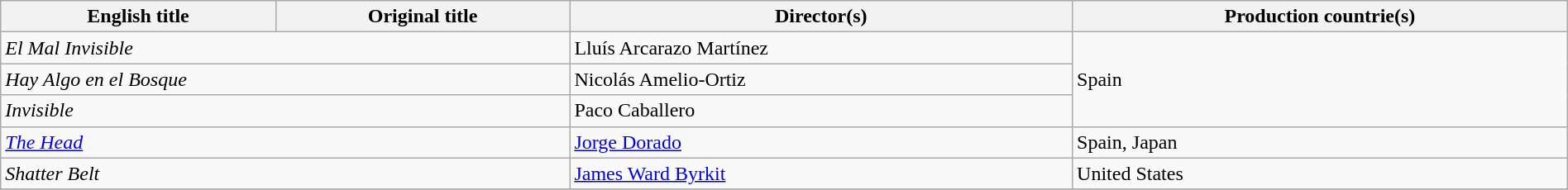<table class="sortable wikitable" style="width:100%; margin-bottom:4px" cellpadding="5">
<tr>
<th scope="col">English title</th>
<th scope="col">Original title</th>
<th scope="col">Director(s)</th>
<th scope="col">Production countrie(s)</th>
</tr>
<tr>
<td colspan="2"><em>El Mal Invisible</em> </td>
<td>Lluís Arcarazo Martínez</td>
<td rowspan="3">Spain</td>
</tr>
<tr>
<td colspan="2"><em>Hay Algo en el Bosque</em> </td>
<td>Nicolás Amelio-Ortiz</td>
</tr>
<tr>
<td colspan="2"><em>Invisible</em> </td>
<td>Paco Caballero</td>
</tr>
<tr>
<td colspan="2"><em><a href='#'>The Head</a></em> </td>
<td><a href='#'>Jorge Dorado</a></td>
<td>Spain, Japan</td>
</tr>
<tr>
<td colspan="2"><em>Shatter Belt</em> </td>
<td><a href='#'>James Ward Byrkit</a></td>
<td>United States</td>
</tr>
<tr>
</tr>
</table>
